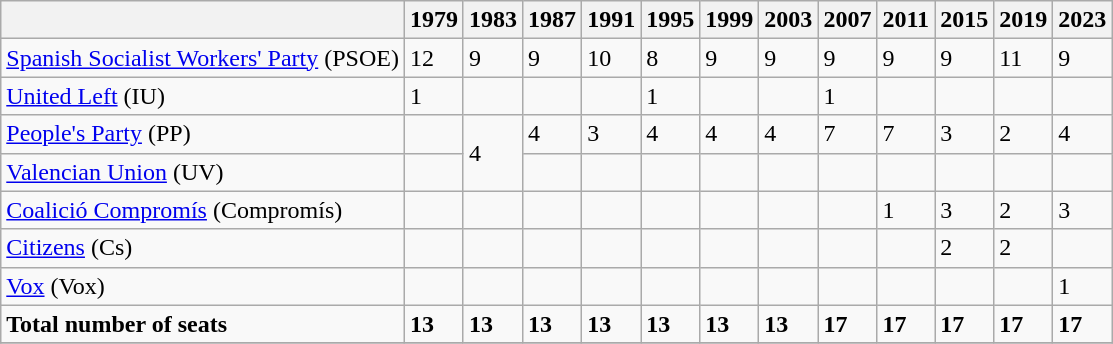<table class="wikitable">
<tr>
<th></th>
<th>1979</th>
<th>1983</th>
<th>1987</th>
<th>1991</th>
<th>1995</th>
<th>1999</th>
<th>2003</th>
<th>2007</th>
<th>2011</th>
<th>2015</th>
<th>2019</th>
<th>2023</th>
</tr>
<tr>
<td><a href='#'>Spanish Socialist Workers' Party</a> (PSOE)</td>
<td>12</td>
<td>9</td>
<td>9</td>
<td>10</td>
<td>8</td>
<td>9</td>
<td>9</td>
<td>9</td>
<td>9</td>
<td>9</td>
<td>11</td>
<td>9</td>
</tr>
<tr>
<td><a href='#'>United Left</a> (IU)</td>
<td>1</td>
<td></td>
<td></td>
<td></td>
<td>1</td>
<td></td>
<td></td>
<td>1</td>
<td></td>
<td></td>
<td></td>
<td></td>
</tr>
<tr>
<td><a href='#'>People's Party</a> (PP)</td>
<td></td>
<td rowspan=2>4</td>
<td>4</td>
<td>3</td>
<td>4</td>
<td>4</td>
<td>4</td>
<td>7</td>
<td>7</td>
<td>3</td>
<td>2</td>
<td>4</td>
</tr>
<tr>
<td><a href='#'>Valencian Union</a> (UV)</td>
<td></td>
<td></td>
<td></td>
<td></td>
<td></td>
<td></td>
<td></td>
<td></td>
<td></td>
<td></td>
<td></td>
</tr>
<tr>
<td><a href='#'>Coalició Compromís</a> (Compromís)</td>
<td></td>
<td></td>
<td></td>
<td></td>
<td></td>
<td></td>
<td></td>
<td></td>
<td>1</td>
<td>3</td>
<td>2</td>
<td>3</td>
</tr>
<tr>
<td><a href='#'>Citizens</a> (Cs)</td>
<td></td>
<td></td>
<td></td>
<td></td>
<td></td>
<td></td>
<td></td>
<td></td>
<td></td>
<td>2</td>
<td>2</td>
<td></td>
</tr>
<tr>
<td><a href='#'>Vox</a> (Vox)</td>
<td></td>
<td></td>
<td></td>
<td></td>
<td></td>
<td></td>
<td></td>
<td></td>
<td></td>
<td></td>
<td></td>
<td>1</td>
</tr>
<tr>
<td><strong>Total number of seats</strong></td>
<td><strong>13</strong></td>
<td><strong>13</strong></td>
<td><strong>13</strong></td>
<td><strong>13</strong></td>
<td><strong>13</strong></td>
<td><strong>13</strong></td>
<td><strong>13</strong></td>
<td><strong>17</strong></td>
<td><strong>17</strong></td>
<td><strong>17</strong></td>
<td><strong>17</strong></td>
<td><strong>17</strong></td>
</tr>
<tr>
</tr>
</table>
